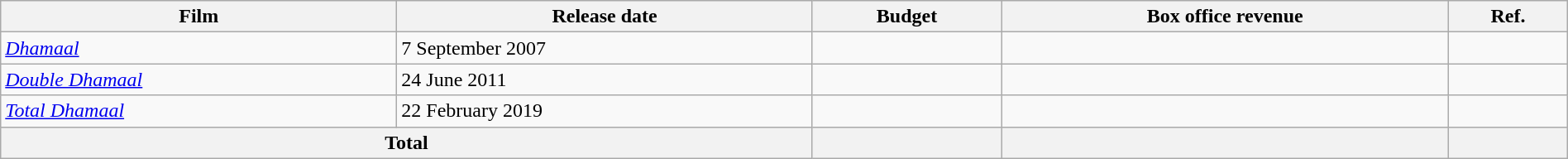<table class="wikitable" style="width:100%;">
<tr>
<th style="text-align:centr;">Film</th>
<th style="text-align:centr;">Release date</th>
<th style="text-align:centr;">Budget</th>
<th style="text-align:centr;">Box office revenue</th>
<th style="text-align:centr;">Ref.</th>
</tr>
<tr>
<td><em><a href='#'>Dhamaal</a></em></td>
<td>7 September 2007</td>
<td></td>
<td></td>
<td></td>
</tr>
<tr>
<td><a href='#'><em>Double Dhamaal</em></a></td>
<td>24 June 2011</td>
<td></td>
<td></td>
<td></td>
</tr>
<tr>
<td><a href='#'><em>Total Dhamaal</em></a></td>
<td>22 February 2019</td>
<td></td>
<td></td>
<td></td>
</tr>
<tr>
<th colspan="2" style="text-align:centr;">Total</th>
<th style="text-align:centr;"></th>
<th style="text-align:centr;"></th>
<th></th>
</tr>
</table>
